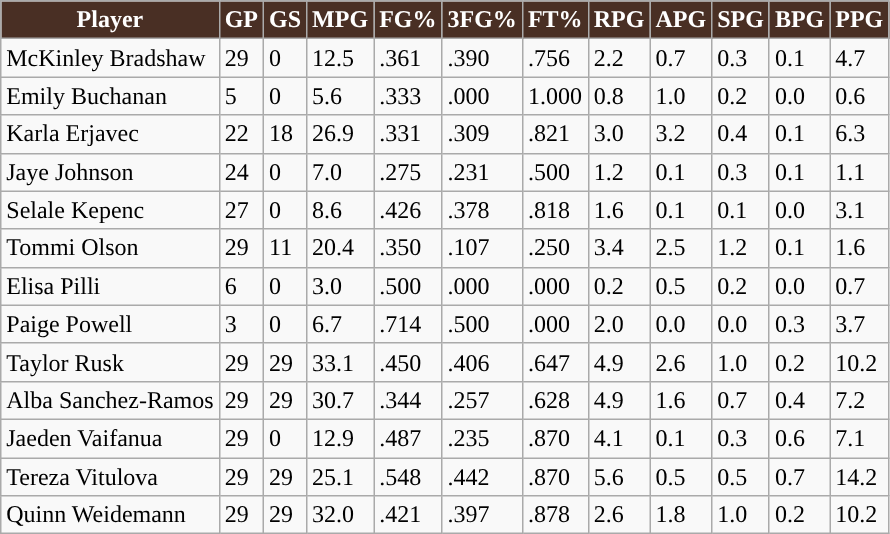<table class="wikitable sortable">
<tr>
<th style="background:#492f24; color:white">Player</th>
<th style="background:#492f24; color:white">GP</th>
<th style="background:#492f24; color:white">GS</th>
<th style="background:#492f24; color:white">MPG</th>
<th style="background:#492f24; color:white">FG%</th>
<th style="background:#492f24; color:white">3FG%</th>
<th style="background:#492f24; color:white">FT%</th>
<th style="background:#492f24; color:white;">RPG</th>
<th style="background:#492f24; color:white;">APG</th>
<th style="background:#492f24; color:white;">SPG</th>
<th style="background:#492f24; color:white;">BPG</th>
<th style="background:#492f24; color:white;">PPG</th>
</tr>
<tr>
<td>McKinley Bradshaw</td>
<td>29</td>
<td>0</td>
<td>12.5</td>
<td>.361</td>
<td>.390</td>
<td>.756</td>
<td>2.2</td>
<td>0.7</td>
<td>0.3</td>
<td>0.1</td>
<td>4.7</td>
</tr>
<tr>
<td>Emily Buchanan</td>
<td>5</td>
<td>0</td>
<td>5.6</td>
<td>.333</td>
<td>.000</td>
<td>1.000</td>
<td>0.8</td>
<td>1.0</td>
<td>0.2</td>
<td>0.0</td>
<td>0.6</td>
</tr>
<tr>
<td>Karla Erjavec</td>
<td>22</td>
<td>18</td>
<td>26.9</td>
<td>.331</td>
<td>.309</td>
<td>.821</td>
<td>3.0</td>
<td>3.2</td>
<td>0.4</td>
<td>0.1</td>
<td>6.3</td>
</tr>
<tr>
<td>Jaye Johnson</td>
<td>24</td>
<td>0</td>
<td>7.0</td>
<td>.275</td>
<td>.231</td>
<td>.500</td>
<td>1.2</td>
<td>0.1</td>
<td>0.3</td>
<td>0.1</td>
<td>1.1</td>
</tr>
<tr>
<td>Selale Kepenc</td>
<td>27</td>
<td>0</td>
<td>8.6</td>
<td>.426</td>
<td>.378</td>
<td>.818</td>
<td>1.6</td>
<td>0.1</td>
<td>0.1</td>
<td>0.0</td>
<td>3.1</td>
</tr>
<tr>
<td>Tommi Olson</td>
<td>29</td>
<td>11</td>
<td>20.4</td>
<td>.350</td>
<td>.107</td>
<td>.250</td>
<td>3.4</td>
<td>2.5</td>
<td>1.2</td>
<td>0.1</td>
<td>1.6</td>
</tr>
<tr>
<td>Elisa Pilli</td>
<td>6</td>
<td>0</td>
<td>3.0</td>
<td>.500</td>
<td>.000</td>
<td>.000</td>
<td>0.2</td>
<td>0.5</td>
<td>0.2</td>
<td>0.0</td>
<td>0.7</td>
</tr>
<tr>
<td>Paige Powell</td>
<td>3</td>
<td>0</td>
<td>6.7</td>
<td>.714</td>
<td>.500</td>
<td>.000</td>
<td>2.0</td>
<td>0.0</td>
<td>0.0</td>
<td>0.3</td>
<td>3.7</td>
</tr>
<tr>
<td>Taylor Rusk</td>
<td>29</td>
<td>29</td>
<td>33.1</td>
<td>.450</td>
<td>.406</td>
<td>.647</td>
<td>4.9</td>
<td>2.6</td>
<td>1.0</td>
<td>0.2</td>
<td>10.2</td>
</tr>
<tr>
<td>Alba Sanchez-Ramos</td>
<td>29</td>
<td>29</td>
<td>30.7</td>
<td>.344</td>
<td>.257</td>
<td>.628</td>
<td>4.9</td>
<td>1.6</td>
<td>0.7</td>
<td>0.4</td>
<td>7.2</td>
</tr>
<tr>
<td>Jaeden Vaifanua</td>
<td>29</td>
<td>0</td>
<td>12.9</td>
<td>.487</td>
<td>.235</td>
<td>.870</td>
<td>4.1</td>
<td>0.1</td>
<td>0.3</td>
<td>0.6</td>
<td>7.1</td>
</tr>
<tr>
<td>Tereza Vitulova</td>
<td>29</td>
<td>29</td>
<td>25.1</td>
<td>.548</td>
<td>.442</td>
<td>.870</td>
<td>5.6</td>
<td>0.5</td>
<td>0.5</td>
<td>0.7</td>
<td>14.2</td>
</tr>
<tr>
<td>Quinn Weidemann</td>
<td>29</td>
<td>29</td>
<td>32.0</td>
<td>.421</td>
<td>.397</td>
<td>.878</td>
<td>2.6</td>
<td>1.8</td>
<td>1.0</td>
<td>0.2</td>
<td>10.2</td>
</tr>
</table>
